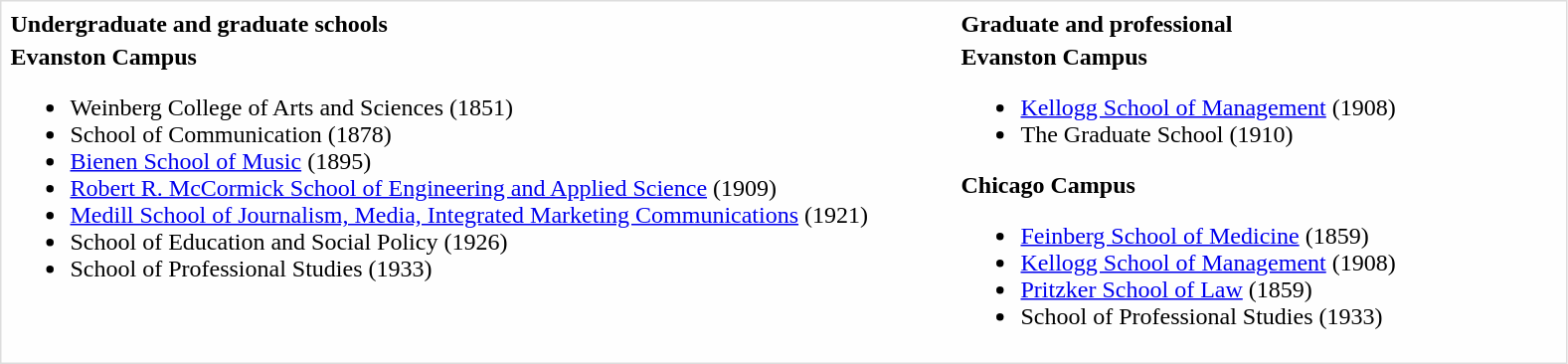<table style="border:1px solid #ddd; background:#fefefe; padding:3px; margin:0;">
<tr style="vertical-align:top; text-align:left;">
<th style="width:475pt;"><span>Undergraduate and graduate schools</span></th>
<th style="width:300pt;"><span>Graduate and professional</span></th>
</tr>
<tr valign="top">
<td><strong>Evanston Campus</strong><br><ul><li>Weinberg College of Arts and Sciences (1851)</li><li>School of Communication (1878)</li><li><a href='#'>Bienen School of Music</a> (1895)</li><li><a href='#'>Robert R. McCormick School of Engineering and Applied Science</a> (1909)</li><li><a href='#'>Medill School of Journalism, Media, Integrated Marketing Communications</a> (1921)</li><li>School of Education and Social Policy (1926)</li><li>School of Professional Studies (1933)</li></ul></td>
<td><strong>Evanston Campus</strong><br><ul><li><a href='#'>Kellogg School of Management</a> (1908)</li><li>The Graduate School (1910)</li></ul><strong>Chicago Campus</strong><ul><li><a href='#'>Feinberg School of Medicine</a> (1859)</li><li><a href='#'>Kellogg School of Management</a> (1908)</li><li><a href='#'>Pritzker School of Law</a> (1859)</li><li>School of Professional Studies (1933)</li></ul></td>
</tr>
</table>
